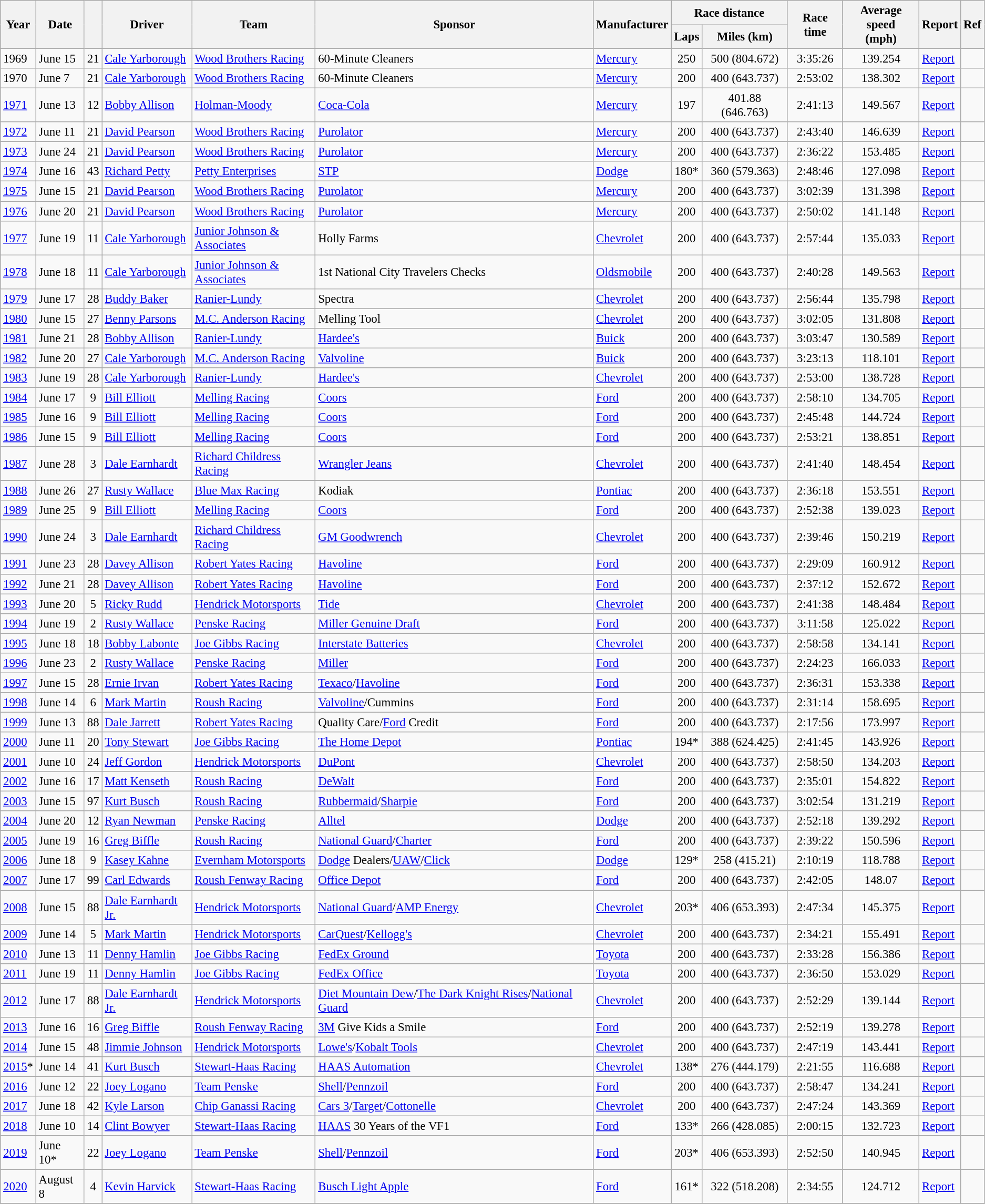<table class="wikitable" style="font-size: 95%;">
<tr>
<th rowspan="2">Year</th>
<th rowspan="2">Date</th>
<th rowspan="2"></th>
<th rowspan="2">Driver</th>
<th rowspan="2">Team</th>
<th rowspan="2">Sponsor</th>
<th rowspan="2">Manufacturer</th>
<th colspan="2">Race distance</th>
<th rowspan="2">Race time</th>
<th rowspan="2">Average speed<br>(mph)</th>
<th rowspan="2">Report</th>
<th rowspan="2">Ref</th>
</tr>
<tr>
<th>Laps</th>
<th>Miles (km)</th>
</tr>
<tr>
<td>1969</td>
<td>June 15</td>
<td align="center">21</td>
<td><a href='#'>Cale Yarborough</a></td>
<td><a href='#'>Wood Brothers Racing</a></td>
<td>60-Minute Cleaners</td>
<td><a href='#'>Mercury</a></td>
<td align="center">250</td>
<td align="center">500 (804.672)</td>
<td align="center">3:35:26</td>
<td align="center">139.254</td>
<td><a href='#'>Report</a></td>
<td align="center"></td>
</tr>
<tr>
<td>1970</td>
<td>June 7</td>
<td align="center">21</td>
<td><a href='#'>Cale Yarborough</a></td>
<td><a href='#'>Wood Brothers Racing</a></td>
<td>60-Minute Cleaners</td>
<td><a href='#'>Mercury</a></td>
<td align="center">200</td>
<td align="center">400 (643.737)</td>
<td align="center">2:53:02</td>
<td align="center">138.302</td>
<td><a href='#'>Report</a></td>
<td align="center"></td>
</tr>
<tr>
<td><a href='#'>1971</a></td>
<td>June 13</td>
<td align="center">12</td>
<td><a href='#'>Bobby Allison</a></td>
<td><a href='#'>Holman-Moody</a></td>
<td><a href='#'>Coca-Cola</a></td>
<td><a href='#'>Mercury</a></td>
<td align="center">197</td>
<td align="center">401.88 (646.763)</td>
<td align="center">2:41:13</td>
<td align="center">149.567</td>
<td><a href='#'>Report</a></td>
<td align="center"></td>
</tr>
<tr>
<td><a href='#'>1972</a></td>
<td>June 11</td>
<td align="center">21</td>
<td><a href='#'>David Pearson</a></td>
<td><a href='#'>Wood Brothers Racing</a></td>
<td><a href='#'>Purolator</a></td>
<td><a href='#'>Mercury</a></td>
<td align="center">200</td>
<td align="center">400 (643.737)</td>
<td align="center">2:43:40</td>
<td align="center">146.639</td>
<td><a href='#'>Report</a></td>
<td align="center"></td>
</tr>
<tr>
<td><a href='#'>1973</a></td>
<td>June 24</td>
<td align="center">21</td>
<td><a href='#'>David Pearson</a></td>
<td><a href='#'>Wood Brothers Racing</a></td>
<td><a href='#'>Purolator</a></td>
<td><a href='#'>Mercury</a></td>
<td align="center">200</td>
<td align="center">400 (643.737)</td>
<td align="center">2:36:22</td>
<td align="center">153.485</td>
<td><a href='#'>Report</a></td>
<td align="center"></td>
</tr>
<tr>
<td><a href='#'>1974</a></td>
<td>June 16</td>
<td align="center">43</td>
<td><a href='#'>Richard Petty</a></td>
<td><a href='#'>Petty Enterprises</a></td>
<td><a href='#'>STP</a></td>
<td><a href='#'>Dodge</a></td>
<td align="center">180*</td>
<td align="center">360 (579.363)</td>
<td align="center">2:48:46</td>
<td align="center">127.098</td>
<td><a href='#'>Report</a></td>
<td align="center"></td>
</tr>
<tr>
<td><a href='#'>1975</a></td>
<td>June 15</td>
<td align="center">21</td>
<td><a href='#'>David Pearson</a></td>
<td><a href='#'>Wood Brothers Racing</a></td>
<td><a href='#'>Purolator</a></td>
<td><a href='#'>Mercury</a></td>
<td align="center">200</td>
<td align="center">400 (643.737)</td>
<td align="center">3:02:39</td>
<td align="center">131.398</td>
<td><a href='#'>Report</a></td>
<td align="center"></td>
</tr>
<tr>
<td><a href='#'>1976</a></td>
<td>June 20</td>
<td align="center">21</td>
<td><a href='#'>David Pearson</a></td>
<td><a href='#'>Wood Brothers Racing</a></td>
<td><a href='#'>Purolator</a></td>
<td><a href='#'>Mercury</a></td>
<td align="center">200</td>
<td align="center">400 (643.737)</td>
<td align="center">2:50:02</td>
<td align="center">141.148</td>
<td><a href='#'>Report</a></td>
<td align="center"></td>
</tr>
<tr>
<td><a href='#'>1977</a></td>
<td>June 19</td>
<td align="center">11</td>
<td><a href='#'>Cale Yarborough</a></td>
<td><a href='#'>Junior Johnson & <br>Associates</a></td>
<td>Holly Farms</td>
<td><a href='#'>Chevrolet</a></td>
<td align="center">200</td>
<td align="center">400 (643.737)</td>
<td align="center">2:57:44</td>
<td align="center">135.033</td>
<td><a href='#'>Report</a></td>
<td align="center"></td>
</tr>
<tr>
<td><a href='#'>1978</a></td>
<td>June 18</td>
<td align="center">11</td>
<td><a href='#'>Cale Yarborough</a></td>
<td><a href='#'>Junior Johnson & <br>Associates</a></td>
<td>1st National City Travelers Checks</td>
<td><a href='#'>Oldsmobile</a></td>
<td align="center">200</td>
<td align="center">400 (643.737)</td>
<td align="center">2:40:28</td>
<td align="center">149.563</td>
<td><a href='#'>Report</a></td>
<td align="center"></td>
</tr>
<tr>
<td><a href='#'>1979</a></td>
<td>June 17</td>
<td align="center">28</td>
<td><a href='#'>Buddy Baker</a></td>
<td><a href='#'>Ranier-Lundy</a></td>
<td>Spectra</td>
<td><a href='#'>Chevrolet</a></td>
<td align="center">200</td>
<td align="center">400 (643.737)</td>
<td align="center">2:56:44</td>
<td align="center">135.798</td>
<td><a href='#'>Report</a></td>
<td align="center"></td>
</tr>
<tr>
<td><a href='#'>1980</a></td>
<td>June 15</td>
<td align="center">27</td>
<td><a href='#'>Benny Parsons</a></td>
<td><a href='#'>M.C. Anderson Racing</a></td>
<td>Melling Tool</td>
<td><a href='#'>Chevrolet</a></td>
<td align="center">200</td>
<td align="center">400 (643.737)</td>
<td align="center">3:02:05</td>
<td align="center">131.808</td>
<td><a href='#'>Report</a></td>
<td align="center"></td>
</tr>
<tr>
<td><a href='#'>1981</a></td>
<td>June 21</td>
<td align="center">28</td>
<td><a href='#'>Bobby Allison</a></td>
<td><a href='#'>Ranier-Lundy</a></td>
<td><a href='#'>Hardee's</a></td>
<td><a href='#'>Buick</a></td>
<td align="center">200</td>
<td align="center">400 (643.737)</td>
<td align="center">3:03:47</td>
<td align="center">130.589</td>
<td><a href='#'>Report</a></td>
<td align="center"></td>
</tr>
<tr>
<td><a href='#'>1982</a></td>
<td>June 20</td>
<td align="center">27</td>
<td><a href='#'>Cale Yarborough</a></td>
<td><a href='#'>M.C. Anderson Racing</a></td>
<td><a href='#'>Valvoline</a></td>
<td><a href='#'>Buick</a></td>
<td align="center">200</td>
<td align="center">400 (643.737)</td>
<td align="center">3:23:13</td>
<td align="center">118.101</td>
<td><a href='#'>Report</a></td>
<td align="center"></td>
</tr>
<tr>
<td><a href='#'>1983</a></td>
<td>June 19</td>
<td align="center">28</td>
<td><a href='#'>Cale Yarborough</a></td>
<td><a href='#'>Ranier-Lundy</a></td>
<td><a href='#'>Hardee's</a></td>
<td><a href='#'>Chevrolet</a></td>
<td align="center">200</td>
<td align="center">400 (643.737)</td>
<td align="center">2:53:00</td>
<td align="center">138.728</td>
<td><a href='#'>Report</a></td>
<td align="center"></td>
</tr>
<tr>
<td><a href='#'>1984</a></td>
<td>June 17</td>
<td align="center">9</td>
<td><a href='#'>Bill Elliott</a></td>
<td><a href='#'>Melling Racing</a></td>
<td><a href='#'>Coors</a></td>
<td><a href='#'>Ford</a></td>
<td align="center">200</td>
<td align="center">400 (643.737)</td>
<td align="center">2:58:10</td>
<td align="center">134.705</td>
<td><a href='#'>Report</a></td>
<td align="center"></td>
</tr>
<tr>
<td><a href='#'>1985</a></td>
<td>June 16</td>
<td align="center">9</td>
<td><a href='#'>Bill Elliott</a></td>
<td><a href='#'>Melling Racing</a></td>
<td><a href='#'>Coors</a></td>
<td><a href='#'>Ford</a></td>
<td align="center">200</td>
<td align="center">400 (643.737)</td>
<td align="center">2:45:48</td>
<td align="center">144.724</td>
<td><a href='#'>Report</a></td>
<td align="center"></td>
</tr>
<tr>
<td><a href='#'>1986</a></td>
<td>June 15</td>
<td align="center">9</td>
<td><a href='#'>Bill Elliott</a></td>
<td><a href='#'>Melling Racing</a></td>
<td><a href='#'>Coors</a></td>
<td><a href='#'>Ford</a></td>
<td align="center">200</td>
<td align="center">400 (643.737)</td>
<td align="center">2:53:21</td>
<td align="center">138.851</td>
<td><a href='#'>Report</a></td>
<td align="center"></td>
</tr>
<tr>
<td><a href='#'>1987</a></td>
<td>June 28</td>
<td align="center">3</td>
<td><a href='#'>Dale Earnhardt</a></td>
<td><a href='#'>Richard Childress Racing</a></td>
<td><a href='#'>Wrangler Jeans</a></td>
<td><a href='#'>Chevrolet</a></td>
<td align="center">200</td>
<td align="center">400 (643.737)</td>
<td align="center">2:41:40</td>
<td align="center">148.454</td>
<td><a href='#'>Report</a></td>
<td align="center"></td>
</tr>
<tr>
<td><a href='#'>1988</a></td>
<td>June 26</td>
<td align="center">27</td>
<td><a href='#'>Rusty Wallace</a></td>
<td><a href='#'>Blue Max Racing</a></td>
<td>Kodiak</td>
<td><a href='#'>Pontiac</a></td>
<td align="center">200</td>
<td align="center">400 (643.737)</td>
<td align="center">2:36:18</td>
<td align="center">153.551</td>
<td><a href='#'>Report</a></td>
<td align="center"></td>
</tr>
<tr>
<td><a href='#'>1989</a></td>
<td>June 25</td>
<td align="center">9</td>
<td><a href='#'>Bill Elliott</a></td>
<td><a href='#'>Melling Racing</a></td>
<td><a href='#'>Coors</a></td>
<td><a href='#'>Ford</a></td>
<td align="center">200</td>
<td align="center">400 (643.737)</td>
<td align="center">2:52:38</td>
<td align="center">139.023</td>
<td><a href='#'>Report</a></td>
<td align="center"></td>
</tr>
<tr>
<td><a href='#'>1990</a></td>
<td>June 24</td>
<td align="center">3</td>
<td><a href='#'>Dale Earnhardt</a></td>
<td><a href='#'>Richard Childress Racing</a></td>
<td><a href='#'>GM Goodwrench</a></td>
<td><a href='#'>Chevrolet</a></td>
<td align="center">200</td>
<td align="center">400 (643.737)</td>
<td align="center">2:39:46</td>
<td align="center">150.219</td>
<td><a href='#'>Report</a></td>
<td align="center"></td>
</tr>
<tr>
<td><a href='#'>1991</a></td>
<td>June 23</td>
<td align="center">28</td>
<td><a href='#'>Davey Allison</a></td>
<td><a href='#'>Robert Yates Racing</a></td>
<td><a href='#'>Havoline</a></td>
<td><a href='#'>Ford</a></td>
<td align="center">200</td>
<td align="center">400 (643.737)</td>
<td align="center">2:29:09</td>
<td align="center">160.912</td>
<td><a href='#'>Report</a></td>
<td align="center"></td>
</tr>
<tr>
<td><a href='#'>1992</a></td>
<td>June 21</td>
<td align="center">28</td>
<td><a href='#'>Davey Allison</a></td>
<td><a href='#'>Robert Yates Racing</a></td>
<td><a href='#'>Havoline</a></td>
<td><a href='#'>Ford</a></td>
<td align="center">200</td>
<td align="center">400 (643.737)</td>
<td align="center">2:37:12</td>
<td align="center">152.672</td>
<td><a href='#'>Report</a></td>
<td align="center"></td>
</tr>
<tr>
<td><a href='#'>1993</a></td>
<td>June 20</td>
<td align="center">5</td>
<td><a href='#'>Ricky Rudd</a></td>
<td><a href='#'>Hendrick Motorsports</a></td>
<td><a href='#'>Tide</a></td>
<td><a href='#'>Chevrolet</a></td>
<td align="center">200</td>
<td align="center">400 (643.737)</td>
<td align="center">2:41:38</td>
<td align="center">148.484</td>
<td><a href='#'>Report</a></td>
<td align="center"></td>
</tr>
<tr>
<td><a href='#'>1994</a></td>
<td>June 19</td>
<td align="center">2</td>
<td><a href='#'>Rusty Wallace</a></td>
<td><a href='#'>Penske Racing</a></td>
<td><a href='#'>Miller Genuine Draft</a></td>
<td><a href='#'>Ford</a></td>
<td align="center">200</td>
<td align="center">400 (643.737)</td>
<td align="center">3:11:58</td>
<td align="center">125.022</td>
<td><a href='#'>Report</a></td>
<td align="center"></td>
</tr>
<tr>
<td><a href='#'>1995</a></td>
<td>June 18</td>
<td align="center">18</td>
<td><a href='#'>Bobby Labonte</a></td>
<td><a href='#'>Joe Gibbs Racing</a></td>
<td><a href='#'>Interstate Batteries</a></td>
<td><a href='#'>Chevrolet</a></td>
<td align="center">200</td>
<td align="center">400 (643.737)</td>
<td align="center">2:58:58</td>
<td align="center">134.141</td>
<td><a href='#'>Report</a></td>
<td align="center"></td>
</tr>
<tr>
<td><a href='#'>1996</a></td>
<td>June 23</td>
<td align="center">2</td>
<td><a href='#'>Rusty Wallace</a></td>
<td><a href='#'>Penske Racing</a></td>
<td><a href='#'>Miller</a></td>
<td><a href='#'>Ford</a></td>
<td align="center">200</td>
<td align="center">400 (643.737)</td>
<td align="center">2:24:23</td>
<td align="center">166.033</td>
<td><a href='#'>Report</a></td>
<td align="center"></td>
</tr>
<tr>
<td><a href='#'>1997</a></td>
<td>June 15</td>
<td align="center">28</td>
<td><a href='#'>Ernie Irvan</a></td>
<td><a href='#'>Robert Yates Racing</a></td>
<td><a href='#'>Texaco</a>/<a href='#'>Havoline</a></td>
<td><a href='#'>Ford</a></td>
<td align="center">200</td>
<td align="center">400 (643.737)</td>
<td align="center">2:36:31</td>
<td align="center">153.338</td>
<td><a href='#'>Report</a></td>
<td align="center"></td>
</tr>
<tr>
<td><a href='#'>1998</a></td>
<td>June 14</td>
<td align="center">6</td>
<td><a href='#'>Mark Martin</a></td>
<td><a href='#'>Roush Racing</a></td>
<td><a href='#'>Valvoline</a>/Cummins</td>
<td><a href='#'>Ford</a></td>
<td align="center">200</td>
<td align="center">400 (643.737)</td>
<td align="center">2:31:14</td>
<td align="center">158.695</td>
<td><a href='#'>Report</a></td>
<td align="center"></td>
</tr>
<tr>
<td><a href='#'>1999</a></td>
<td>June 13</td>
<td align="center">88</td>
<td><a href='#'>Dale Jarrett</a></td>
<td><a href='#'>Robert Yates Racing</a></td>
<td>Quality Care/<a href='#'>Ford</a> Credit</td>
<td><a href='#'>Ford</a></td>
<td align="center">200</td>
<td align="center">400 (643.737)</td>
<td align="center">2:17:56</td>
<td align="center">173.997</td>
<td><a href='#'>Report</a></td>
<td align="center"></td>
</tr>
<tr>
<td><a href='#'>2000</a></td>
<td>June 11</td>
<td align="center">20</td>
<td><a href='#'>Tony Stewart</a></td>
<td><a href='#'>Joe Gibbs Racing</a></td>
<td><a href='#'>The Home Depot</a></td>
<td><a href='#'>Pontiac</a></td>
<td align="center">194*</td>
<td align="center">388 (624.425)</td>
<td align="center">2:41:45</td>
<td align="center">143.926</td>
<td><a href='#'>Report</a></td>
<td align="center"></td>
</tr>
<tr>
<td><a href='#'>2001</a></td>
<td>June 10</td>
<td align="center">24</td>
<td><a href='#'>Jeff Gordon</a></td>
<td><a href='#'>Hendrick Motorsports</a></td>
<td><a href='#'>DuPont</a></td>
<td><a href='#'>Chevrolet</a></td>
<td align="center">200</td>
<td align="center">400 (643.737)</td>
<td align="center">2:58:50</td>
<td align="center">134.203</td>
<td><a href='#'>Report</a></td>
<td align="center"></td>
</tr>
<tr>
<td><a href='#'>2002</a></td>
<td>June 16</td>
<td align="center">17</td>
<td><a href='#'>Matt Kenseth</a></td>
<td><a href='#'>Roush Racing</a></td>
<td><a href='#'>DeWalt</a></td>
<td><a href='#'>Ford</a></td>
<td align="center">200</td>
<td align="center">400 (643.737)</td>
<td align="center">2:35:01</td>
<td align="center">154.822</td>
<td><a href='#'>Report</a></td>
<td align="center"></td>
</tr>
<tr>
<td><a href='#'>2003</a></td>
<td>June 15</td>
<td align="center">97</td>
<td><a href='#'>Kurt Busch</a></td>
<td><a href='#'>Roush Racing</a></td>
<td><a href='#'>Rubbermaid</a>/<a href='#'>Sharpie</a></td>
<td><a href='#'>Ford</a></td>
<td align="center">200</td>
<td align="center">400 (643.737)</td>
<td align="center">3:02:54</td>
<td align="center">131.219</td>
<td><a href='#'>Report</a></td>
<td align="center"></td>
</tr>
<tr>
<td><a href='#'>2004</a></td>
<td>June 20</td>
<td align="center">12</td>
<td><a href='#'>Ryan Newman</a></td>
<td><a href='#'>Penske Racing</a></td>
<td><a href='#'>Alltel</a></td>
<td><a href='#'>Dodge</a></td>
<td align="center">200</td>
<td align="center">400 (643.737)</td>
<td align="center">2:52:18</td>
<td align="center">139.292</td>
<td><a href='#'>Report</a></td>
<td align="center"></td>
</tr>
<tr>
<td><a href='#'>2005</a></td>
<td>June 19</td>
<td align="center">16</td>
<td><a href='#'>Greg Biffle</a></td>
<td><a href='#'>Roush Racing</a></td>
<td><a href='#'>National Guard</a>/<a href='#'>Charter</a></td>
<td><a href='#'>Ford</a></td>
<td align="center">200</td>
<td align="center">400 (643.737)</td>
<td align="center">2:39:22</td>
<td align="center">150.596</td>
<td><a href='#'>Report</a></td>
<td align="center"></td>
</tr>
<tr>
<td><a href='#'>2006</a></td>
<td>June 18</td>
<td align="center">9</td>
<td><a href='#'>Kasey Kahne</a></td>
<td><a href='#'>Evernham Motorsports</a></td>
<td><a href='#'>Dodge</a> Dealers/<a href='#'>UAW</a>/<a href='#'>Click</a></td>
<td><a href='#'>Dodge</a></td>
<td align="center">129*</td>
<td align="center">258 (415.21)</td>
<td align="center">2:10:19</td>
<td align="center">118.788</td>
<td><a href='#'>Report</a></td>
<td align="center"></td>
</tr>
<tr>
<td><a href='#'>2007</a></td>
<td>June 17</td>
<td align="center">99</td>
<td><a href='#'>Carl Edwards</a></td>
<td><a href='#'>Roush Fenway Racing</a></td>
<td><a href='#'>Office Depot</a></td>
<td><a href='#'>Ford</a></td>
<td align="center">200</td>
<td align="center">400 (643.737)</td>
<td align="center">2:42:05</td>
<td align="center">148.07</td>
<td><a href='#'>Report</a></td>
<td align="center"></td>
</tr>
<tr>
<td><a href='#'>2008</a></td>
<td>June 15</td>
<td align="center">88</td>
<td><a href='#'>Dale Earnhardt Jr.</a></td>
<td><a href='#'>Hendrick Motorsports</a></td>
<td><a href='#'>National Guard</a>/<a href='#'>AMP Energy</a></td>
<td><a href='#'>Chevrolet</a></td>
<td align="center">203*</td>
<td align="center">406 (653.393)</td>
<td align="center">2:47:34</td>
<td align="center">145.375</td>
<td><a href='#'>Report</a></td>
<td align="center"></td>
</tr>
<tr>
<td><a href='#'>2009</a></td>
<td>June 14</td>
<td align="center">5</td>
<td><a href='#'>Mark Martin</a></td>
<td><a href='#'>Hendrick Motorsports</a></td>
<td><a href='#'>CarQuest</a>/<a href='#'>Kellogg's</a></td>
<td><a href='#'>Chevrolet</a></td>
<td align="center">200</td>
<td align="center">400 (643.737)</td>
<td align="center">2:34:21</td>
<td align="center">155.491</td>
<td><a href='#'>Report</a></td>
<td align="center"></td>
</tr>
<tr>
<td><a href='#'>2010</a></td>
<td>June 13</td>
<td align="center">11</td>
<td><a href='#'>Denny Hamlin</a></td>
<td><a href='#'>Joe Gibbs Racing</a></td>
<td><a href='#'>FedEx Ground</a></td>
<td><a href='#'>Toyota</a></td>
<td align="center">200</td>
<td align="center">400 (643.737)</td>
<td align="center">2:33:28</td>
<td align="center">156.386</td>
<td><a href='#'>Report</a></td>
<td align="center"></td>
</tr>
<tr>
<td><a href='#'>2011</a></td>
<td>June 19</td>
<td align="center">11</td>
<td><a href='#'>Denny Hamlin</a></td>
<td><a href='#'>Joe Gibbs Racing</a></td>
<td><a href='#'>FedEx Office</a></td>
<td><a href='#'>Toyota</a></td>
<td align="center">200</td>
<td align="center">400 (643.737)</td>
<td align="center">2:36:50</td>
<td align="center">153.029</td>
<td><a href='#'>Report</a></td>
<td align="center"></td>
</tr>
<tr>
<td><a href='#'>2012</a></td>
<td>June 17</td>
<td align="center">88</td>
<td><a href='#'>Dale Earnhardt Jr.</a></td>
<td><a href='#'>Hendrick Motorsports</a></td>
<td><a href='#'>Diet Mountain Dew</a>/<a href='#'>The Dark Knight Rises</a>/<a href='#'>National Guard</a></td>
<td><a href='#'>Chevrolet</a></td>
<td align="center">200</td>
<td align="center">400 (643.737)</td>
<td align="center">2:52:29</td>
<td align="center">139.144</td>
<td><a href='#'>Report</a></td>
<td align="center"></td>
</tr>
<tr>
<td><a href='#'>2013</a></td>
<td>June 16</td>
<td align="center">16</td>
<td><a href='#'>Greg Biffle</a></td>
<td><a href='#'>Roush Fenway Racing</a></td>
<td><a href='#'>3M</a> Give Kids a Smile</td>
<td><a href='#'>Ford</a></td>
<td align="center">200</td>
<td align="center">400 (643.737)</td>
<td align="center">2:52:19</td>
<td align="center">139.278</td>
<td><a href='#'>Report</a></td>
<td align="center"></td>
</tr>
<tr>
<td><a href='#'>2014</a></td>
<td>June 15</td>
<td align="center">48</td>
<td><a href='#'>Jimmie Johnson</a></td>
<td><a href='#'>Hendrick Motorsports</a></td>
<td><a href='#'>Lowe's</a>/<a href='#'>Kobalt Tools</a></td>
<td><a href='#'>Chevrolet</a></td>
<td align="center">200</td>
<td align="center">400 (643.737)</td>
<td align="center">2:47:19</td>
<td align="center">143.441</td>
<td><a href='#'>Report</a></td>
<td align="center"></td>
</tr>
<tr>
<td><a href='#'>2015</a>*</td>
<td>June 14</td>
<td align="center">41</td>
<td><a href='#'>Kurt Busch</a></td>
<td><a href='#'>Stewart-Haas Racing</a></td>
<td><a href='#'>HAAS Automation</a></td>
<td><a href='#'>Chevrolet</a></td>
<td align="center">138*</td>
<td align="center">276 (444.179)</td>
<td align="center">2:21:55</td>
<td align="center">116.688</td>
<td><a href='#'>Report</a></td>
<td align="center"></td>
</tr>
<tr>
<td><a href='#'>2016</a></td>
<td>June 12</td>
<td align="center">22</td>
<td><a href='#'>Joey Logano</a></td>
<td><a href='#'>Team Penske</a></td>
<td><a href='#'>Shell</a>/<a href='#'>Pennzoil</a></td>
<td><a href='#'>Ford</a></td>
<td align="center">200</td>
<td align="center">400 (643.737)</td>
<td align="center">2:58:47</td>
<td align="center">134.241</td>
<td><a href='#'>Report</a></td>
<td align="center"></td>
</tr>
<tr>
<td><a href='#'>2017</a></td>
<td>June 18</td>
<td align="center">42</td>
<td><a href='#'>Kyle Larson</a></td>
<td><a href='#'>Chip Ganassi Racing</a></td>
<td><a href='#'>Cars 3</a>/<a href='#'>Target</a>/<a href='#'>Cottonelle</a></td>
<td><a href='#'>Chevrolet</a></td>
<td style="text-align:center;">200</td>
<td style="text-align:center;">400 (643.737)</td>
<td style="text-align:center;">2:47:24</td>
<td style="text-align:center;">143.369</td>
<td><a href='#'>Report</a></td>
<td align="center"></td>
</tr>
<tr>
<td><a href='#'>2018</a></td>
<td>June 10</td>
<td align="center">14</td>
<td><a href='#'>Clint Bowyer</a></td>
<td><a href='#'>Stewart-Haas Racing</a></td>
<td><a href='#'>HAAS</a> 30 Years of the VF1</td>
<td><a href='#'>Ford</a></td>
<td style="text-align:center;">133*</td>
<td style="text-align:center;">266 (428.085)</td>
<td style="text-align:center;">2:00:15</td>
<td style="text-align:center;">132.723</td>
<td><a href='#'>Report</a></td>
<td align="center"></td>
</tr>
<tr>
<td><a href='#'>2019</a></td>
<td>June 10*</td>
<td align="center">22</td>
<td><a href='#'>Joey Logano</a></td>
<td><a href='#'>Team Penske</a></td>
<td><a href='#'>Shell</a>/<a href='#'>Pennzoil</a></td>
<td><a href='#'>Ford</a></td>
<td style="text-align:center;">203*</td>
<td style="text-align:center;">406 (653.393)</td>
<td style="text-align:center;">2:52:50</td>
<td style="text-align:center;">140.945</td>
<td><a href='#'>Report</a></td>
<td align="center"></td>
</tr>
<tr>
<td><a href='#'>2020</a></td>
<td>August 8</td>
<td align="center">4</td>
<td><a href='#'>Kevin Harvick</a></td>
<td><a href='#'>Stewart-Haas Racing</a></td>
<td><a href='#'>Busch Light Apple</a></td>
<td><a href='#'>Ford</a></td>
<td align="center">161*</td>
<td align="center">322 (518.208)</td>
<td align="center">2:34:55</td>
<td align="center">124.712</td>
<td><a href='#'>Report</a></td>
<td align="center"></td>
</tr>
<tr>
</tr>
</table>
